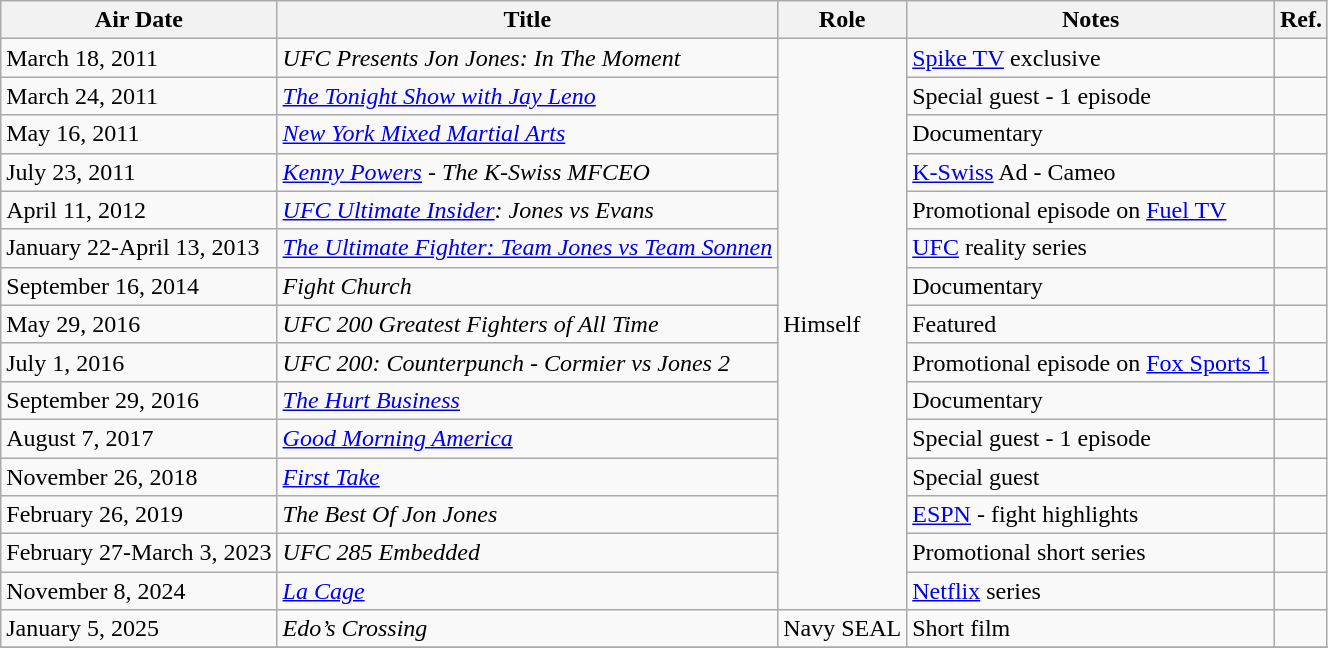<table class="wikitable">
<tr>
<th>Air Date</th>
<th>Title</th>
<th>Role</th>
<th>Notes</th>
<th>Ref.</th>
</tr>
<tr>
<td>March 18, 2011</td>
<td><em>UFC Presents Jon Jones: In The Moment</em></td>
<td rowspan="15">Himself</td>
<td><a href='#'>Spike TV</a> exclusive</td>
<td></td>
</tr>
<tr>
<td>March 24, 2011</td>
<td><em><a href='#'>The Tonight Show with Jay Leno</a></em></td>
<td>Special guest - 1 episode</td>
<td></td>
</tr>
<tr>
<td>May 16, 2011</td>
<td><em><a href='#'>New York Mixed Martial Arts</a></em></td>
<td>Documentary</td>
<td></td>
</tr>
<tr>
<td>July 23, 2011</td>
<td><em><a href='#'>Kenny Powers</a> - The K-Swiss MFCEO</em></td>
<td><a href='#'>K-Swiss</a> Ad - Cameo</td>
<td></td>
</tr>
<tr>
<td>April 11, 2012</td>
<td><em><a href='#'>UFC Ultimate Insider</a>: Jones vs Evans</em></td>
<td>Promotional episode on <a href='#'>Fuel TV</a></td>
<td></td>
</tr>
<tr>
<td>January 22-April 13, 2013</td>
<td><em><a href='#'>The Ultimate Fighter: Team Jones vs Team Sonnen</a></em></td>
<td><a href='#'>UFC</a> reality series</td>
<td></td>
</tr>
<tr>
<td>September 16, 2014</td>
<td><em>Fight Church</em></td>
<td>Documentary</td>
<td></td>
</tr>
<tr>
<td>May 29, 2016</td>
<td><em>UFC 200 Greatest Fighters of All Time</em></td>
<td>Featured</td>
<td></td>
</tr>
<tr>
<td>July 1, 2016</td>
<td><em>UFC 200: Counterpunch - Cormier vs Jones 2</em></td>
<td>Promotional episode on <a href='#'>Fox Sports 1</a></td>
<td></td>
</tr>
<tr>
<td>September 29, 2016</td>
<td><em><a href='#'>The Hurt Business</a></em></td>
<td>Documentary</td>
<td></td>
</tr>
<tr>
<td>August 7, 2017</td>
<td><em><a href='#'>Good Morning America</a></em></td>
<td>Special guest - 1 episode</td>
<td></td>
</tr>
<tr>
<td>November 26, 2018</td>
<td><em><a href='#'>First Take</a></em></td>
<td>Special guest</td>
<td></td>
</tr>
<tr>
<td>February 26, 2019</td>
<td><em>The Best Of Jon Jones</em></td>
<td><a href='#'>ESPN</a> - fight highlights</td>
<td></td>
</tr>
<tr>
<td>February 27-March 3, 2023</td>
<td><em>UFC 285 Embedded</em></td>
<td>Promotional short series</td>
<td></td>
</tr>
<tr>
<td>November 8, 2024</td>
<td><em><a href='#'>La Cage</a></em></td>
<td><a href='#'>Netflix</a> series</td>
<td></td>
</tr>
<tr>
<td>January 5, 2025</td>
<td><em>Edo’s Crossing</em></td>
<td>Navy SEAL</td>
<td>Short film</td>
<td></td>
</tr>
<tr>
</tr>
</table>
